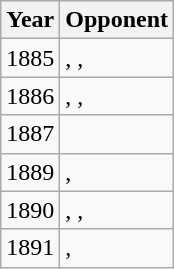<table class="wikitable">
<tr>
<th>Year</th>
<th>Opponent</th>
</tr>
<tr>
<td>1885</td>
<td>, , </td>
</tr>
<tr>
<td>1886</td>
<td>, , </td>
</tr>
<tr>
<td>1887</td>
<td></td>
</tr>
<tr>
<td>1889</td>
<td>, </td>
</tr>
<tr>
<td>1890</td>
<td>, , </td>
</tr>
<tr>
<td>1891</td>
<td>, </td>
</tr>
</table>
